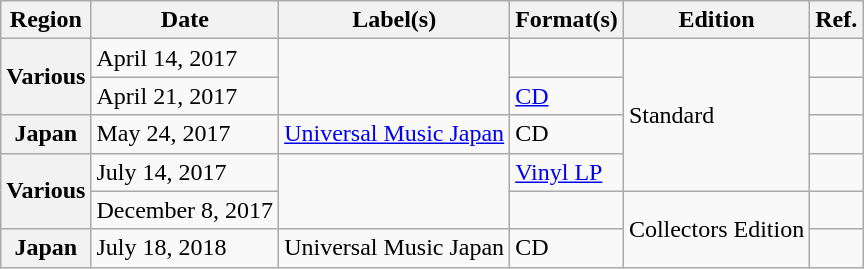<table class="wikitable plainrowheaders">
<tr>
<th scope="col">Region</th>
<th scope="col">Date</th>
<th scope="col">Label(s)</th>
<th scope="col">Format(s)</th>
<th scope="col">Edition</th>
<th scope="col">Ref.</th>
</tr>
<tr>
<th scope="row" rowspan="2">Various</th>
<td>April 14, 2017</td>
<td rowspan="2"></td>
<td></td>
<td rowspan="4">Standard</td>
<td></td>
</tr>
<tr>
<td>April 21, 2017</td>
<td><a href='#'>CD</a></td>
<td></td>
</tr>
<tr>
<th scope="row">Japan</th>
<td>May 24, 2017</td>
<td><a href='#'>Universal Music Japan</a></td>
<td>CD</td>
<td></td>
</tr>
<tr>
<th scope="row" rowspan="2">Various</th>
<td>July 14, 2017</td>
<td rowspan="2"></td>
<td><a href='#'>Vinyl LP</a></td>
<td></td>
</tr>
<tr>
<td>December 8, 2017</td>
<td></td>
<td rowspan="2">Collectors Edition</td>
<td></td>
</tr>
<tr>
<th scope="row">Japan</th>
<td>July 18, 2018</td>
<td>Universal Music Japan</td>
<td>CD</td>
<td></td>
</tr>
</table>
